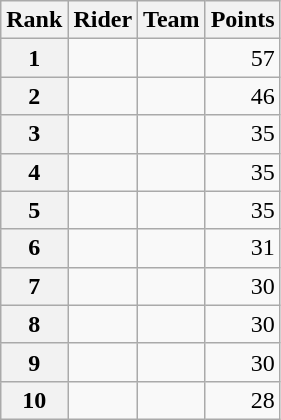<table class="wikitable" margin-bottom:0;">
<tr>
<th scope="col">Rank</th>
<th scope="col">Rider</th>
<th scope="col">Team</th>
<th scope="col">Points</th>
</tr>
<tr>
<th scope="row">1</th>
<td> </td>
<td></td>
<td align="right">57</td>
</tr>
<tr>
<th scope="row">2</th>
<td></td>
<td></td>
<td align="right">46</td>
</tr>
<tr>
<th scope="row">3</th>
<td></td>
<td></td>
<td align="right">35</td>
</tr>
<tr>
<th scope="row">4</th>
<td></td>
<td></td>
<td align="right">35</td>
</tr>
<tr>
<th scope="row">5</th>
<td></td>
<td></td>
<td align="right">35</td>
</tr>
<tr>
<th scope="row">6</th>
<td> </td>
<td></td>
<td align="right">31</td>
</tr>
<tr>
<th scope="row">7</th>
<td> </td>
<td></td>
<td align="right">30</td>
</tr>
<tr>
<th scope="row">8</th>
<td></td>
<td></td>
<td align="right">30</td>
</tr>
<tr>
<th scope="row">9</th>
<td></td>
<td></td>
<td align="right">30</td>
</tr>
<tr>
<th scope="row">10</th>
<td></td>
<td></td>
<td align="right">28</td>
</tr>
</table>
